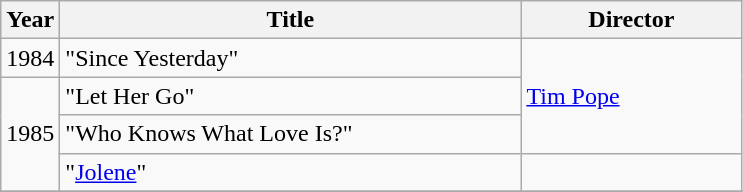<table class="wikitable" border="1">
<tr>
<th>Year</th>
<th width="300">Title</th>
<th width="140">Director</th>
</tr>
<tr>
<td>1984</td>
<td>"Since Yesterday"</td>
<td rowspan=3><a href='#'>Tim Pope</a></td>
</tr>
<tr>
<td rowspan=3>1985</td>
<td>"Let Her Go"</td>
</tr>
<tr>
<td>"Who Knows What Love Is?"</td>
</tr>
<tr>
<td>"<a href='#'>Jolene</a>"</td>
<td></td>
</tr>
<tr>
</tr>
</table>
